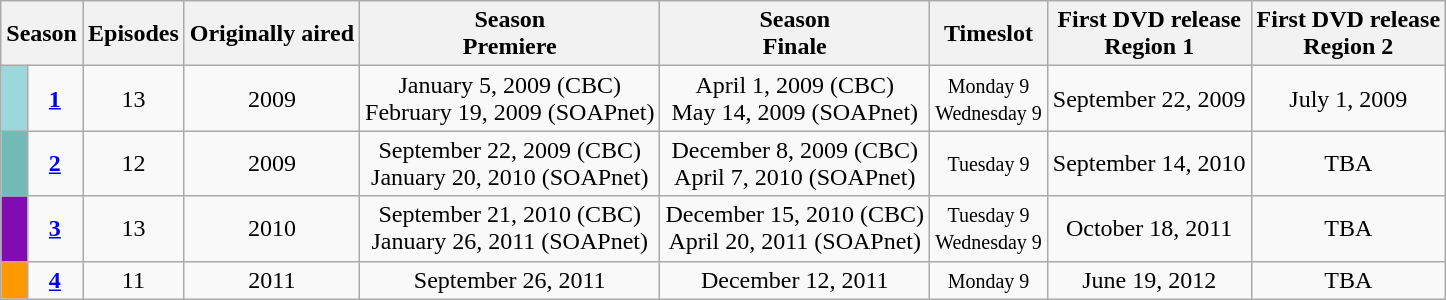<table class="wikitable">
<tr>
<th colspan="2">Season</th>
<th>Episodes</th>
<th>Originally aired</th>
<th>Season<br>Premiere</th>
<th>Season<br>Finale</th>
<th>Timeslot</th>
<th>First DVD release<br>Region 1</th>
<th>First DVD release<br>Region 2</th>
</tr>
<tr>
<td style="background:#9cd7db; height:10px;"></td>
<td style="text-align:center;"><strong><a href='#'>1</a></strong></td>
<td style="text-align:center;">13</td>
<td style="text-align:center;">2009</td>
<td style="text-align:center;">January 5, 2009 (CBC)<br>February 19, 2009 (SOAPnet)</td>
<td style="text-align:center;">April 1, 2009 (CBC)<br>May 14, 2009 (SOAPnet)</td>
<td style="text-align:center;"><small>Monday 9</small> <br> <small>Wednesday 9</small></td>
<td style="text-align:center;">September 22, 2009  </td>
<td style="text-align:center;">July 1, 2009</td>
</tr>
<tr>
<td style="background:#72bab5; height:10px;"></td>
<td style="text-align:center;"><strong><a href='#'>2</a></strong></td>
<td style="text-align:center;">12</td>
<td style="text-align:center;">2009</td>
<td style="text-align:center;">September 22, 2009 (CBC)<br>January 20, 2010 (SOAPnet)</td>
<td style="text-align:center;">December 8, 2009 (CBC)<br>April 7, 2010 (SOAPnet)</td>
<td style="text-align:center;"><small>Tuesday 9</small></td>
<td style="text-align:center;">September 14, 2010 </td>
<td style="text-align:center;">TBA</td>
</tr>
<tr>
<td style="background:#820CB1; height:10px;"></td>
<td style="text-align:center;"><strong><a href='#'>3</a></strong></td>
<td style="text-align:center;">13</td>
<td style="text-align:center;">2010</td>
<td style="text-align:center;">September 21, 2010 (CBC)<br>January 26, 2011 (SOAPnet)</td>
<td style="text-align:center;">December 15, 2010 (CBC)<br>April 20, 2011 (SOAPnet)</td>
<td style="text-align:center;"><small>Tuesday 9</small> <br> <small>Wednesday 9</small></td>
<td style="text-align:center;">October 18, 2011</td>
<td style="text-align:center;">TBA</td>
</tr>
<tr>
<td style="background:#f90; height:10px;"></td>
<td style="text-align:center;"><strong><a href='#'>4</a></strong></td>
<td style="text-align:center;">11</td>
<td style="text-align:center;">2011</td>
<td style="text-align:center;">September 26, 2011</td>
<td style="text-align:center;">December 12, 2011</td>
<td style="text-align:center;"><small>Monday 9</small></td>
<td style="text-align:center;">June 19, 2012</td>
<td style="text-align:center;">TBA</td>
</tr>
</table>
